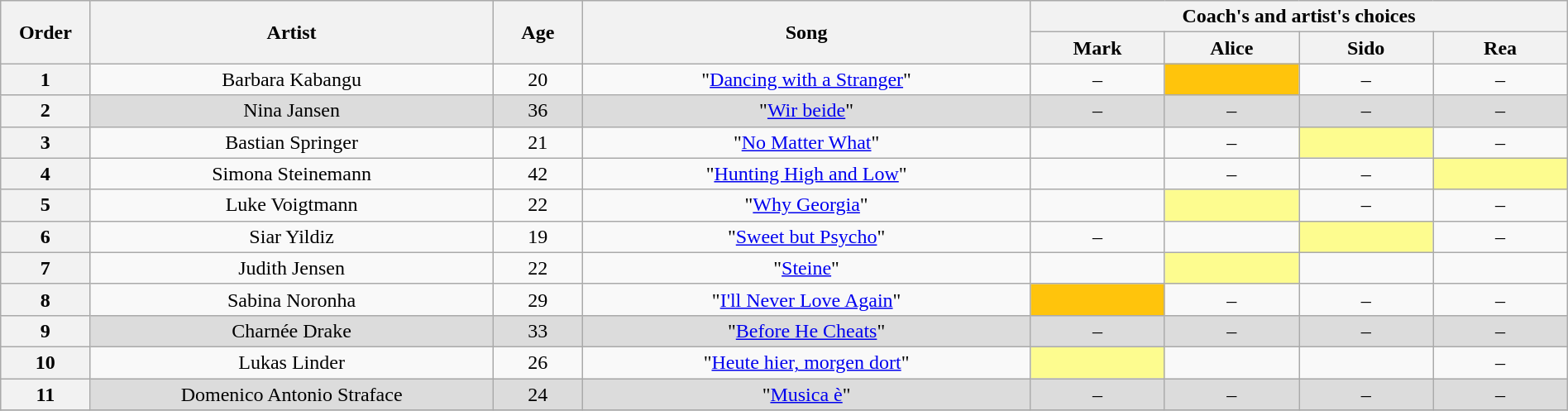<table class="wikitable" style="text-align:center; width:100%;">
<tr>
<th scope="col" rowspan="2" style="width:04%;">Order</th>
<th scope="col" rowspan="2" style="width:18%;">Artist</th>
<th scope="col" rowspan="2" style="width:04%;">Age</th>
<th scope="col" rowspan="2" style="width:20%;">Song</th>
<th scope="col" colspan="4" style="width:24%;">Coach's and artist's choices</th>
</tr>
<tr>
<th style="width:06%;">Mark</th>
<th style="width:06%;">Alice</th>
<th style="width:06%;">Sido</th>
<th style="width:06%;">Rea</th>
</tr>
<tr>
<th>1</th>
<td>Barbara Kabangu</td>
<td>20</td>
<td>"<a href='#'>Dancing with a Stranger</a>"</td>
<td>–</td>
<td style="background: #ffc40c;"><strong></strong></td>
<td>–</td>
<td>–</td>
</tr>
<tr style="background: #dcdcdc;" |>
<th>2</th>
<td>Nina Jansen</td>
<td>36</td>
<td>"<a href='#'>Wir beide</a>"</td>
<td>–</td>
<td>–</td>
<td>–</td>
<td>–</td>
</tr>
<tr>
<th>3</th>
<td>Bastian Springer</td>
<td>21</td>
<td>"<a href='#'>No Matter What</a>"</td>
<td><strong></strong></td>
<td>–</td>
<td style="background: #fdfc8f;"><strong></strong></td>
<td>–</td>
</tr>
<tr>
<th>4</th>
<td>Simona Steinemann</td>
<td>42</td>
<td>"<a href='#'>Hunting High and Low</a>"</td>
<td><strong></strong></td>
<td>–</td>
<td>–</td>
<td style="background: #fdfc8f;"><strong></strong></td>
</tr>
<tr>
<th>5</th>
<td>Luke Voigtmann</td>
<td>22</td>
<td>"<a href='#'>Why Georgia</a>"</td>
<td><strong></strong></td>
<td style="background: #fdfc8f;"><strong></strong></td>
<td>–</td>
<td>–</td>
</tr>
<tr>
<th>6</th>
<td>Siar Yildiz</td>
<td>19</td>
<td>"<a href='#'>Sweet but Psycho</a>"</td>
<td>–</td>
<td><strong></strong></td>
<td style="background: #fdfc8f;"><strong></strong></td>
<td>–</td>
</tr>
<tr>
<th>7</th>
<td>Judith Jensen</td>
<td>22</td>
<td>"<a href='#'>Steine</a>"</td>
<td><strong></strong></td>
<td style="background: #fdfc8f;"><strong></strong></td>
<td><strong></strong></td>
<td><strong></strong></td>
</tr>
<tr>
<th>8</th>
<td>Sabina Noronha</td>
<td>29</td>
<td>"<a href='#'>I'll Never Love Again</a>"</td>
<td style="background: #ffc40c;"><strong></strong></td>
<td>–</td>
<td>–</td>
<td>–</td>
</tr>
<tr style="background: #dcdcdc;" |>
<th>9</th>
<td>Charnée Drake</td>
<td>33</td>
<td>"<a href='#'>Before He Cheats</a>"</td>
<td>–</td>
<td>–</td>
<td>–</td>
<td>–</td>
</tr>
<tr>
<th>10</th>
<td>Lukas Linder</td>
<td>26</td>
<td>"<a href='#'>Heute hier, morgen dort</a>"</td>
<td style="background: #fdfc8f;"><strong></strong></td>
<td><strong></strong></td>
<td><strong></strong></td>
<td>–</td>
</tr>
<tr style="background: #dcdcdc;" |>
<th>11</th>
<td>Domenico Antonio Straface</td>
<td>24</td>
<td>"<a href='#'>Musica è</a>"</td>
<td>–</td>
<td>–</td>
<td>–</td>
<td>–</td>
</tr>
<tr>
</tr>
</table>
